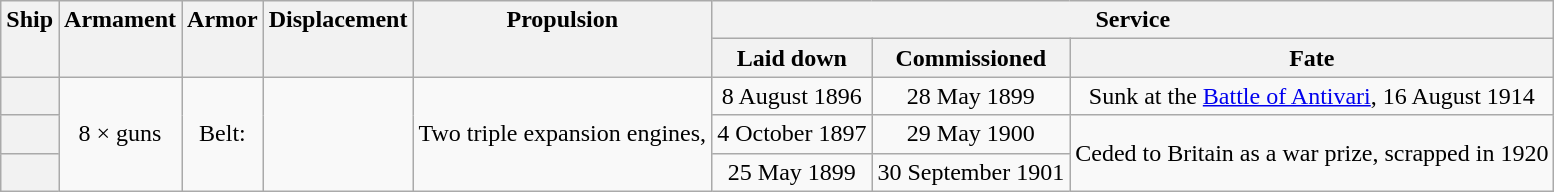<table class="wikitable plainrowheaders" style="text-align: center;">
<tr valign="top">
<th scope="col" rowspan="2">Ship</th>
<th scope="col" rowspan="2">Armament</th>
<th scope="col" rowspan="2">Armor</th>
<th scope="col" rowspan="2">Displacement</th>
<th scope="col" rowspan="2">Propulsion</th>
<th scope="col" colspan="3">Service</th>
</tr>
<tr valign="top">
<th scope="col">Laid down</th>
<th scope="col">Commissioned</th>
<th scope="col">Fate</th>
</tr>
<tr valign="center">
<th scope="row"></th>
<td rowspan="3">8 ×  guns</td>
<td rowspan="3">Belt: </td>
<td rowspan="3"></td>
<td rowspan="3">Two triple expansion engines, </td>
<td>8 August 1896</td>
<td>28 May 1899</td>
<td>Sunk at the <a href='#'>Battle of Antivari</a>, 16 August 1914</td>
</tr>
<tr valign="center">
<th scope="row"></th>
<td>4 October 1897</td>
<td>29 May 1900</td>
<td rowspan="2">Ceded to Britain as a war prize, scrapped in 1920</td>
</tr>
<tr valign="center">
<th scope="row"></th>
<td>25 May 1899</td>
<td>30 September 1901</td>
</tr>
</table>
